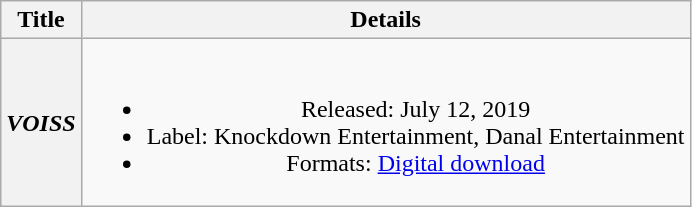<table class="wikitable plainrowheaders" style="text-align:center;">
<tr>
<th scope="col">Title</th>
<th scope="col">Details</th>
</tr>
<tr>
<th scope="row"><em>VOISS</em></th>
<td><br><ul><li>Released: July 12, 2019</li><li>Label: Knockdown Entertainment, Danal Entertainment</li><li>Formats: <a href='#'>Digital download</a></li></ul></td>
</tr>
</table>
